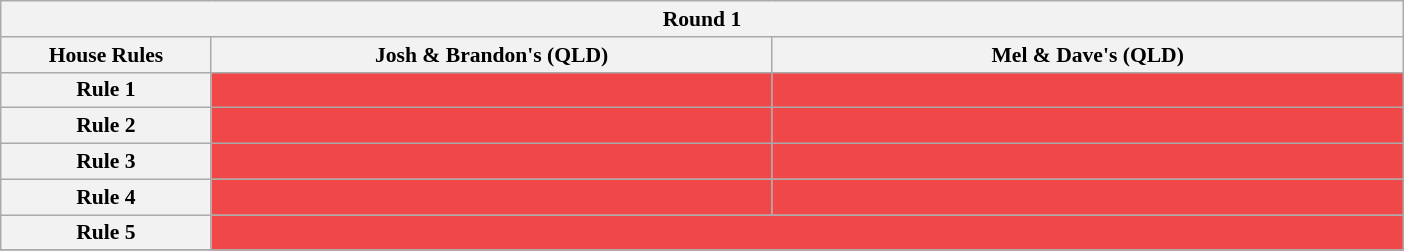<table class="wikitable plainrowheaders" style="text-align:center; font-size:90%; width:65em;">
<tr>
<th colspan="3" >Round 1</th>
</tr>
<tr>
<th style="width:15%;">House Rules</th>
<th style="width:40%;">Josh & Brandon's (QLD)</th>
<th>Mel & Dave's (QLD)</th>
</tr>
<tr>
<th>Rule 1</th>
<td style="background:#F04848"></td>
<td style="background:#F04848"></td>
</tr>
<tr>
<th>Rule 2</th>
<td style="background:#F04848"></td>
<td style="background:#F04848"></td>
</tr>
<tr>
<th>Rule 3</th>
<td style="background:#F04848"></td>
<td style="background:#F04848"></td>
</tr>
<tr>
<th>Rule 4</th>
<td style="background:#F04848"></td>
<td style="background:#F04848"></td>
</tr>
<tr>
<th>Rule 5</th>
<td colspan="2" style="background:#F04848"></td>
</tr>
<tr>
</tr>
</table>
